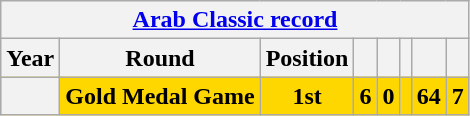<table class="wikitable" style="text-align: center;">
<tr>
<th colspan=8><a href='#'>Arab Classic record</a></th>
</tr>
<tr>
<th>Year</th>
<th>Round</th>
<th>Position</th>
<th></th>
<th></th>
<th></th>
<th></th>
<th></th>
</tr>
<tr style="background:gold;">
<th> </th>
<td><strong>Gold Medal Game</strong></td>
<td> <strong>1st</strong></td>
<td><strong>6</strong></td>
<td><strong>0</strong></td>
<td><strong></strong></td>
<td><strong>64</strong></td>
<td><strong>7</strong></td>
</tr>
</table>
